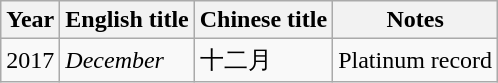<table class="wikitable">
<tr>
<th>Year</th>
<th>English title</th>
<th>Chinese title</th>
<th>Notes</th>
</tr>
<tr>
<td>2017</td>
<td><em>December</em></td>
<td>十二月</td>
<td>Platinum record</td>
</tr>
</table>
